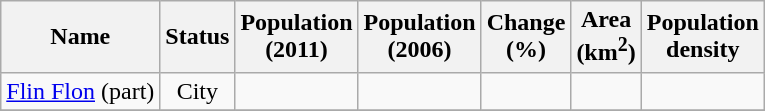<table class="wikitable sortable">
<tr>
<th>Name</th>
<th>Status</th>
<th>Population<br>(2011)</th>
<th>Population<br>(2006)</th>
<th>Change<br>(%)</th>
<th>Area<br>(km<sup>2</sup>)</th>
<th>Population<br>density</th>
</tr>
<tr>
<td><a href='#'>Flin Flon</a> (part)</td>
<td align=center>City</td>
<td align=center></td>
<td align=center></td>
<td align=center></td>
<td align=center></td>
<td align=center></td>
</tr>
<tr>
</tr>
</table>
